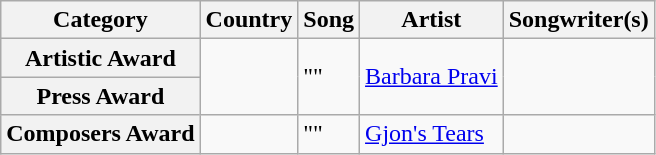<table class="wikitable plainrowheaders">
<tr>
<th scope="col">Category</th>
<th scope="col">Country</th>
<th scope="col">Song</th>
<th scope="col">Artist</th>
<th scope="col">Songwriter(s)</th>
</tr>
<tr>
<th scope="row">Artistic Award</th>
<td rowspan="2"></td>
<td rowspan="2">""</td>
<td rowspan="2"><a href='#'>Barbara Pravi</a></td>
<td rowspan="2"></td>
</tr>
<tr>
<th scope="row">Press Award</th>
</tr>
<tr>
<th scope="row">Composers Award</th>
<td></td>
<td>""</td>
<td><a href='#'>Gjon's Tears</a></td>
<td></td>
</tr>
</table>
